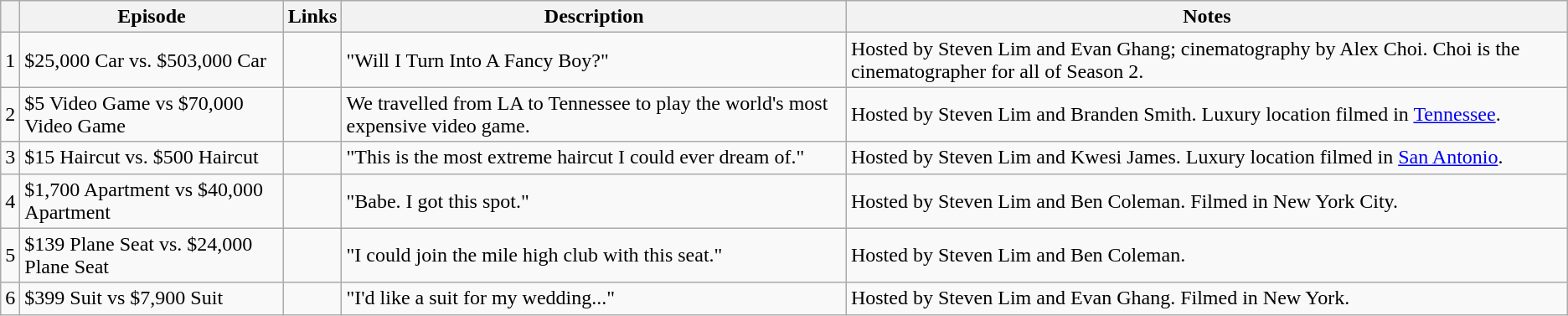<table class="wikitable">
<tr>
<th></th>
<th>Episode</th>
<th>Links</th>
<th>Description</th>
<th>Notes</th>
</tr>
<tr>
<td>1</td>
<td>$25,000 Car vs. $503,000 Car</td>
<td></td>
<td>"Will I Turn Into A Fancy Boy?"</td>
<td>Hosted by Steven Lim and Evan Ghang; cinematography by Alex Choi. Choi is the cinematographer for all of Season 2.</td>
</tr>
<tr>
<td>2</td>
<td>$5 Video Game vs $70,000 Video Game</td>
<td></td>
<td>We travelled from LA to Tennessee to play the world's most expensive video game.</td>
<td>Hosted by Steven Lim and Branden Smith. Luxury location filmed in <a href='#'>Tennessee</a>.</td>
</tr>
<tr>
<td>3</td>
<td>$15 Haircut vs. $500 Haircut</td>
<td></td>
<td>"This is the most extreme haircut I could ever dream of."</td>
<td>Hosted by Steven Lim and Kwesi James. Luxury location filmed in <a href='#'>San Antonio</a>.</td>
</tr>
<tr>
<td>4</td>
<td>$1,700 Apartment vs $40,000 Apartment</td>
<td></td>
<td>"Babe. I got this spot."</td>
<td>Hosted by Steven Lim and Ben Coleman. Filmed in New York City.</td>
</tr>
<tr>
<td>5</td>
<td>$139 Plane Seat vs. $24,000 Plane Seat</td>
<td></td>
<td>"I could join the mile high club with this seat."</td>
<td>Hosted by Steven Lim and Ben Coleman.</td>
</tr>
<tr>
<td>6</td>
<td>$399 Suit vs $7,900 Suit</td>
<td></td>
<td>"I'd like a suit for my wedding..."</td>
<td>Hosted by Steven Lim and Evan Ghang. Filmed in New York.</td>
</tr>
</table>
